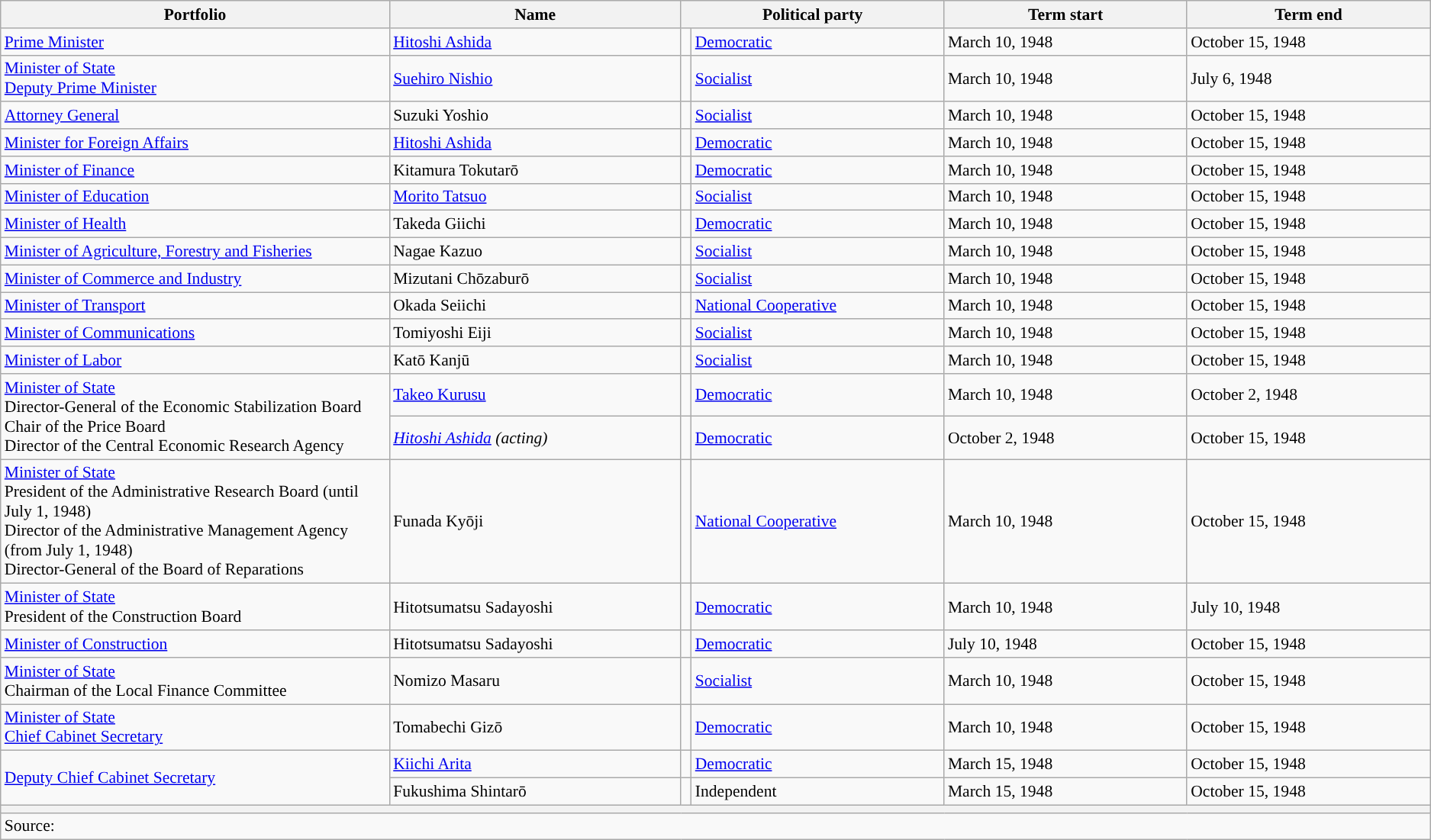<table class="wikitable" style="font-size: 90%;">
<tr>
<th scope="col" width="20%">Portfolio</th>
<th scope="col" width="15%">Name</th>
<th colspan="2" scope="col" width="13.5%">Political party</th>
<th scope="col" width="12.5%">Term start</th>
<th scope="col" width="12.5%">Term end</th>
</tr>
<tr>
<td style="text-align: left;"><a href='#'>Prime Minister</a></td>
<td><a href='#'>Hitoshi Ashida</a></td>
<td width="0.5%" style="background:"></td>
<td><a href='#'>Democratic</a></td>
<td>March 10, 1948</td>
<td>October 15, 1948</td>
</tr>
<tr>
<td><a href='#'>Minister of State</a><br><a href='#'>Deputy Prime Minister</a></td>
<td><a href='#'>Suehiro Nishio</a></td>
<td style="color:inherit;background:"></td>
<td><a href='#'>Socialist</a></td>
<td>March 10, 1948</td>
<td>July 6, 1948</td>
</tr>
<tr>
<td><a href='#'>Attorney General</a></td>
<td>Suzuki Yoshio</td>
<td style="color:inherit;background:"></td>
<td><a href='#'>Socialist</a></td>
<td>March 10, 1948</td>
<td>October 15, 1948</td>
</tr>
<tr>
<td><a href='#'>Minister for Foreign Affairs</a></td>
<td><a href='#'>Hitoshi Ashida</a></td>
<td style="color:inherit;background:"></td>
<td><a href='#'>Democratic</a></td>
<td>March 10, 1948</td>
<td>October 15, 1948</td>
</tr>
<tr>
<td><a href='#'>Minister of Finance</a></td>
<td>Kitamura Tokutarō</td>
<td style="color:inherit;background:"></td>
<td><a href='#'>Democratic</a></td>
<td>March 10, 1948</td>
<td>October 15, 1948</td>
</tr>
<tr>
<td><a href='#'>Minister of Education</a></td>
<td><a href='#'>Morito Tatsuo</a></td>
<td style="color:inherit;background:"></td>
<td><a href='#'>Socialist</a></td>
<td>March 10, 1948</td>
<td>October 15, 1948</td>
</tr>
<tr>
<td><a href='#'>Minister of Health</a></td>
<td>Takeda Giichi</td>
<td style="color:inherit;background:"></td>
<td><a href='#'>Democratic</a></td>
<td>March 10, 1948</td>
<td>October 15, 1948</td>
</tr>
<tr>
<td><a href='#'>Minister of Agriculture, Forestry and Fisheries</a></td>
<td>Nagae Kazuo</td>
<td style="color:inherit;background:"></td>
<td><a href='#'>Socialist</a></td>
<td>March 10, 1948</td>
<td>October 15, 1948</td>
</tr>
<tr>
<td><a href='#'>Minister of Commerce and Industry</a></td>
<td>Mizutani Chōzaburō</td>
<td style="color:inherit;background:"></td>
<td><a href='#'>Socialist</a></td>
<td>March 10, 1948</td>
<td>October 15, 1948</td>
</tr>
<tr>
<td><a href='#'>Minister of Transport</a></td>
<td>Okada Seiichi</td>
<td style="color:inherit;background:"></td>
<td><a href='#'>National Cooperative</a></td>
<td>March 10, 1948</td>
<td>October 15, 1948</td>
</tr>
<tr>
<td><a href='#'>Minister of Communications</a></td>
<td>Tomiyoshi Eiji</td>
<td style="color:inherit;background:"></td>
<td><a href='#'>Socialist</a></td>
<td>March 10, 1948</td>
<td>October 15, 1948</td>
</tr>
<tr>
<td><a href='#'>Minister of Labor</a></td>
<td>Katō Kanjū</td>
<td style="color:inherit;background:"></td>
<td><a href='#'>Socialist</a></td>
<td>March 10, 1948</td>
<td>October 15, 1948</td>
</tr>
<tr>
<td rowspan="2"><a href='#'>Minister of State</a><br>Director-General of the Economic Stabilization Board<br>Chair of the Price Board<br>Director of the Central Economic Research Agency</td>
<td><a href='#'>Takeo Kurusu</a></td>
<td style="color:inherit;background:"></td>
<td><a href='#'>Democratic</a></td>
<td>March 10, 1948</td>
<td>October 2, 1948</td>
</tr>
<tr>
<td><em><a href='#'>Hitoshi Ashida</a> (acting)</em></td>
<td style="color:inherit;background:"></td>
<td><a href='#'>Democratic</a></td>
<td>October 2, 1948</td>
<td>October 15, 1948</td>
</tr>
<tr>
<td><a href='#'>Minister of State</a><br>President of the Administrative Research Board (until July 1, 1948)<br>Director of the Administrative Management Agency (from July 1, 1948)<br>Director-General of the Board of Reparations</td>
<td>Funada Kyōji</td>
<td style="color:inherit;background:"></td>
<td><a href='#'>National Cooperative</a></td>
<td>March 10, 1948</td>
<td>October 15, 1948</td>
</tr>
<tr>
<td><a href='#'>Minister of State</a><br>President of the Construction Board</td>
<td>Hitotsumatsu Sadayoshi</td>
<td style="color:inherit;background:"></td>
<td><a href='#'>Democratic</a></td>
<td>March 10, 1948</td>
<td>July 10, 1948</td>
</tr>
<tr>
<td><a href='#'>Minister of Construction</a></td>
<td>Hitotsumatsu Sadayoshi</td>
<td style="color:inherit;background:"></td>
<td><a href='#'>Democratic</a></td>
<td>July 10, 1948</td>
<td>October 15, 1948</td>
</tr>
<tr>
<td><a href='#'>Minister of State</a><br>Chairman of the Local Finance Committee</td>
<td>Nomizo Masaru</td>
<td style="color:inherit;background:"></td>
<td><a href='#'>Socialist</a></td>
<td>March 10, 1948</td>
<td>October 15, 1948</td>
</tr>
<tr>
<td><a href='#'>Minister of State</a><br><a href='#'>Chief Cabinet Secretary</a></td>
<td>Tomabechi Gizō</td>
<td style="color:inherit;background:"></td>
<td><a href='#'>Democratic</a></td>
<td>March 10, 1948</td>
<td>October 15, 1948</td>
</tr>
<tr>
<td rowspan="2"><a href='#'>Deputy Chief Cabinet Secretary</a></td>
<td><a href='#'>Kiichi Arita</a></td>
<td style="color:inherit;background:"></td>
<td><a href='#'>Democratic</a></td>
<td>March 15, 1948</td>
<td>October 15, 1948</td>
</tr>
<tr>
<td>Fukushima Shintarō</td>
<td style="color:inherit;background:"></td>
<td>Independent</td>
<td>March 15, 1948</td>
<td>October 15, 1948</td>
</tr>
<tr>
<th colspan="6"></th>
</tr>
<tr>
<td colspan="6">Source:</td>
</tr>
</table>
